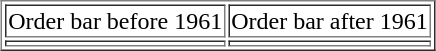<table border=1 style="margin:1em auto; text-align:center;">
<tr>
<td>Order bar before 1961</td>
<td>Order bar after 1961</td>
</tr>
<tr>
<td></td>
<td></td>
</tr>
</table>
